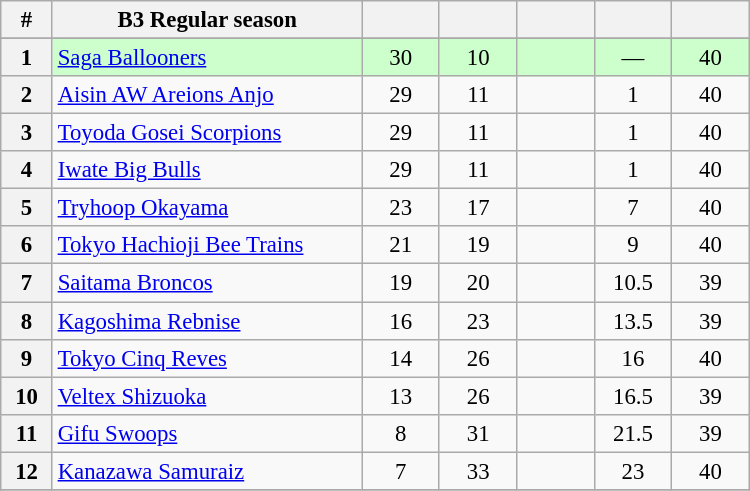<table class="wikitable" width="500" style="font-size:95%; text-align:center">
<tr>
<th width="5%">#</th>
<th width="30%">B3 Regular season</th>
<th width="7.5%"></th>
<th width="7.5%"></th>
<th width="7.5%"></th>
<th width="7.5%"></th>
<th width="7.5%"></th>
</tr>
<tr>
</tr>
<tr bgcolor=#ccffcc>
<th>1</th>
<td style="text-align:left;"><a href='#'>Saga Ballooners</a></td>
<td>30</td>
<td>10</td>
<td></td>
<td>—</td>
<td>40</td>
</tr>
<tr>
<th>2</th>
<td style="text-align:left;"><a href='#'>Aisin AW Areions Anjo</a></td>
<td>29</td>
<td>11</td>
<td></td>
<td>1</td>
<td>40</td>
</tr>
<tr>
<th>3</th>
<td style="text-align:left;"><a href='#'>Toyoda Gosei Scorpions</a></td>
<td>29</td>
<td>11</td>
<td></td>
<td>1</td>
<td>40</td>
</tr>
<tr>
<th>4</th>
<td style="text-align:left;"><a href='#'>Iwate Big Bulls</a></td>
<td>29</td>
<td>11</td>
<td></td>
<td>1</td>
<td>40</td>
</tr>
<tr>
<th>5</th>
<td style="text-align:left;"><a href='#'>Tryhoop Okayama</a></td>
<td>23</td>
<td>17</td>
<td></td>
<td>7</td>
<td>40</td>
</tr>
<tr>
<th>6</th>
<td style="text-align:left;"><a href='#'>Tokyo Hachioji Bee Trains</a></td>
<td>21</td>
<td>19</td>
<td></td>
<td>9</td>
<td>40</td>
</tr>
<tr>
<th>7</th>
<td style="text-align:left;"><a href='#'>Saitama Broncos</a></td>
<td>19</td>
<td>20</td>
<td></td>
<td>10.5</td>
<td>39</td>
</tr>
<tr>
<th>8</th>
<td style="text-align:left;"><a href='#'>Kagoshima Rebnise</a></td>
<td>16</td>
<td>23</td>
<td></td>
<td>13.5</td>
<td>39</td>
</tr>
<tr>
<th>9</th>
<td style="text-align:left;"><a href='#'>Tokyo Cinq Reves</a></td>
<td>14</td>
<td>26</td>
<td></td>
<td>16</td>
<td>40</td>
</tr>
<tr>
<th>10</th>
<td style="text-align:left;"><a href='#'>Veltex Shizuoka</a></td>
<td>13</td>
<td>26</td>
<td></td>
<td>16.5</td>
<td>39</td>
</tr>
<tr>
<th>11</th>
<td style="text-align:left;"><a href='#'>Gifu Swoops</a></td>
<td>8</td>
<td>31</td>
<td></td>
<td>21.5</td>
<td>39</td>
</tr>
<tr>
<th>12</th>
<td style="text-align:left;"><a href='#'>Kanazawa Samuraiz</a></td>
<td>7</td>
<td>33</td>
<td></td>
<td>23</td>
<td>40</td>
</tr>
<tr>
</tr>
</table>
